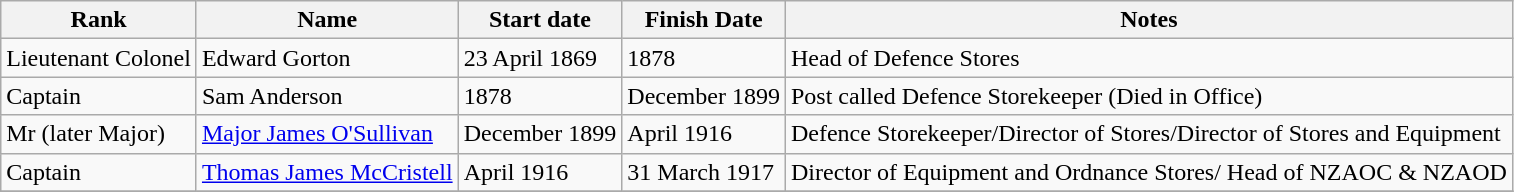<table class="wikitable">
<tr>
<th>Rank</th>
<th>Name</th>
<th>Start date</th>
<th>Finish Date</th>
<th>Notes</th>
</tr>
<tr>
<td>Lieutenant Colonel</td>
<td>Edward Gorton</td>
<td>23 April 1869</td>
<td>1878</td>
<td>Head of Defence Stores</td>
</tr>
<tr>
<td>Captain</td>
<td>Sam Anderson</td>
<td>1878</td>
<td>December 1899</td>
<td>Post called Defence Storekeeper (Died in Office)</td>
</tr>
<tr>
<td>Mr (later Major)</td>
<td><a href='#'>Major James O'Sullivan</a></td>
<td>December 1899</td>
<td>April 1916</td>
<td>Defence Storekeeper/Director of Stores/Director of Stores and Equipment</td>
</tr>
<tr>
<td>Captain</td>
<td><a href='#'>Thomas James McCristell</a></td>
<td>April 1916</td>
<td>31 March 1917</td>
<td>Director of Equipment and Ordnance Stores/ Head of NZAOC & NZAOD</td>
</tr>
<tr>
</tr>
</table>
